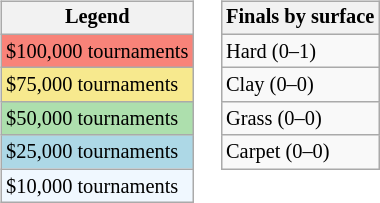<table>
<tr valign=top>
<td><br><table class=wikitable style="font-size:85%">
<tr>
<th>Legend</th>
</tr>
<tr style="background:#f88379;">
<td>$100,000 tournaments</td>
</tr>
<tr style="background:#f7e98e;">
<td>$75,000 tournaments</td>
</tr>
<tr style="background:#addfad;">
<td>$50,000 tournaments</td>
</tr>
<tr style="background:lightblue;">
<td>$25,000 tournaments</td>
</tr>
<tr style="background:#f0f8ff;">
<td>$10,000 tournaments</td>
</tr>
</table>
</td>
<td><br><table class=wikitable style="font-size:85%">
<tr>
<th>Finals by surface</th>
</tr>
<tr>
<td>Hard (0–1)</td>
</tr>
<tr>
<td>Clay (0–0)</td>
</tr>
<tr>
<td>Grass (0–0)</td>
</tr>
<tr>
<td>Carpet (0–0)</td>
</tr>
</table>
</td>
</tr>
</table>
